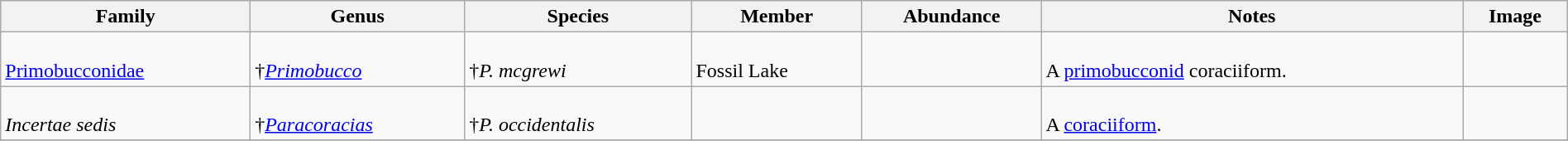<table class="wikitable" style="margin:auto;width:100%;">
<tr>
<th>Family</th>
<th>Genus</th>
<th>Species</th>
<th>Member</th>
<th>Abundance</th>
<th>Notes</th>
<th>Image</th>
</tr>
<tr>
<td><br><a href='#'>Primobucconidae</a></td>
<td><br>†<em><a href='#'>Primobucco</a></em></td>
<td><br>†<em>P. mcgrewi</em></td>
<td><br>Fossil Lake</td>
<td></td>
<td><br>A <a href='#'>primobucconid</a> coraciiform.</td>
<td><br></td>
</tr>
<tr>
<td><br><em>Incertae sedis</em></td>
<td><br>†<em><a href='#'>Paracoracias</a></em></td>
<td><br>†<em>P. occidentalis</em></td>
<td></td>
<td></td>
<td><br>A <a href='#'>coraciiform</a>.</td>
<td></td>
</tr>
<tr>
</tr>
</table>
